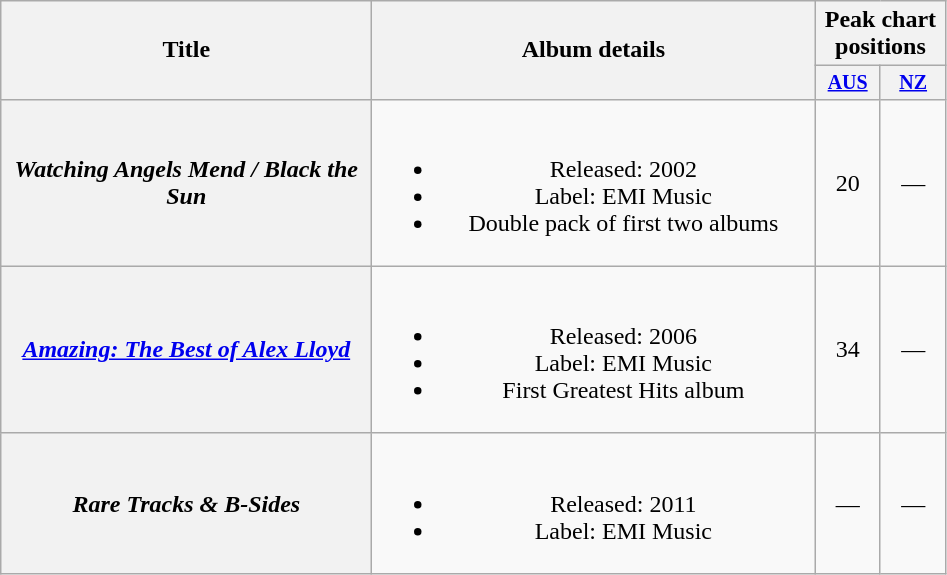<table class="wikitable plainrowheaders" style="text-align:center">
<tr>
<th scope="col" rowspan="2" style="width:15em;">Title</th>
<th scope="col" rowspan="2" style="width:18em;">Album details</th>
<th scope="col" colspan="2" style="width:5em;">Peak chart<br>positions</th>
</tr>
<tr style="font-size:smaller;">
<th style="width:30px;"><a href='#'>AUS</a><br></th>
<th style="width:30px;"><a href='#'>NZ</a><br></th>
</tr>
<tr>
<th scope="row"><em>Watching Angels Mend / Black the Sun</em></th>
<td><br><ul><li>Released: 2002</li><li>Label: EMI Music</li><li>Double pack of first two albums</li></ul></td>
<td style="text-align:center;">20</td>
<td style="text-align:center;">—</td>
</tr>
<tr>
<th scope="row"><em><a href='#'>Amazing: The Best of Alex Lloyd</a></em></th>
<td><br><ul><li>Released: 2006</li><li>Label: EMI Music</li><li>First Greatest Hits album</li></ul></td>
<td style="text-align:center;">34</td>
<td style="text-align:center;">—</td>
</tr>
<tr>
<th scope="row"><em>Rare Tracks & B-Sides</em></th>
<td><br><ul><li>Released: 2011</li><li>Label: EMI Music</li></ul></td>
<td style="text-align:center;">—</td>
<td style="text-align:center;">—</td>
</tr>
</table>
